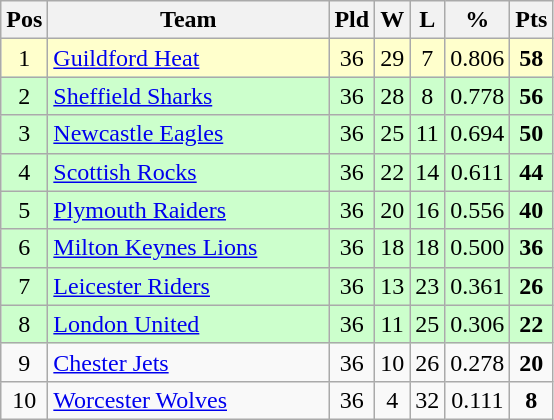<table class="wikitable" style="text-align: center;">
<tr>
<th>Pos</th>
<th scope="col" style="width: 180px;">Team</th>
<th>Pld</th>
<th>W</th>
<th>L</th>
<th>%</th>
<th>Pts</th>
</tr>
<tr style="background: #ffffcc;">
<td>1</td>
<td style="text-align:left;"><a href='#'>Guildford Heat</a></td>
<td>36</td>
<td>29</td>
<td>7</td>
<td>0.806</td>
<td><strong>58</strong></td>
</tr>
<tr style="background: #ccffcc;">
<td>2</td>
<td style="text-align:left;"><a href='#'>Sheffield Sharks</a></td>
<td>36</td>
<td>28</td>
<td>8</td>
<td>0.778</td>
<td><strong>56</strong></td>
</tr>
<tr style="background: #ccffcc;">
<td>3</td>
<td style="text-align:left;"><a href='#'>Newcastle Eagles</a></td>
<td>36</td>
<td>25</td>
<td>11</td>
<td>0.694</td>
<td><strong>50</strong></td>
</tr>
<tr style="background: #ccffcc;">
<td>4</td>
<td style="text-align:left;"><a href='#'>Scottish Rocks</a></td>
<td>36</td>
<td>22</td>
<td>14</td>
<td>0.611</td>
<td><strong>44</strong></td>
</tr>
<tr style="background: #ccffcc;">
<td>5</td>
<td style="text-align:left;"><a href='#'>Plymouth Raiders</a></td>
<td>36</td>
<td>20</td>
<td>16</td>
<td>0.556</td>
<td><strong>40</strong></td>
</tr>
<tr style="background: #ccffcc;">
<td>6</td>
<td style="text-align:left;"><a href='#'>Milton Keynes Lions</a></td>
<td>36</td>
<td>18</td>
<td>18</td>
<td>0.500</td>
<td><strong>36</strong></td>
</tr>
<tr style="background: #ccffcc;">
<td>7</td>
<td style="text-align:left;"><a href='#'>Leicester Riders</a></td>
<td>36</td>
<td>13</td>
<td>23</td>
<td>0.361</td>
<td><strong>26</strong></td>
</tr>
<tr style="background: #ccffcc;">
<td>8</td>
<td style="text-align:left;"><a href='#'>London United</a></td>
<td>36</td>
<td>11</td>
<td>25</td>
<td>0.306</td>
<td><strong>22</strong></td>
</tr>
<tr>
<td>9</td>
<td style="text-align:left;"><a href='#'>Chester Jets</a></td>
<td>36</td>
<td>10</td>
<td>26</td>
<td>0.278</td>
<td><strong>20</strong></td>
</tr>
<tr>
<td>10</td>
<td style="text-align:left;"><a href='#'>Worcester Wolves</a></td>
<td>36</td>
<td>4</td>
<td>32</td>
<td>0.111</td>
<td><strong>8</strong></td>
</tr>
</table>
